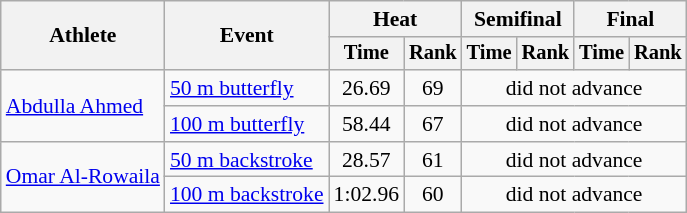<table class="wikitable" style="text-align:center; font-size:90%">
<tr>
<th rowspan="2">Athlete</th>
<th rowspan="2">Event</th>
<th colspan="2">Heat</th>
<th colspan="2">Semifinal</th>
<th colspan="2">Final</th>
</tr>
<tr style="font-size:95%">
<th>Time</th>
<th>Rank</th>
<th>Time</th>
<th>Rank</th>
<th>Time</th>
<th>Rank</th>
</tr>
<tr>
<td align=left rowspan=2><a href='#'>Abdulla Ahmed</a></td>
<td align=left><a href='#'>50 m butterfly</a></td>
<td>26.69</td>
<td>69</td>
<td colspan=4>did not advance</td>
</tr>
<tr>
<td align=left><a href='#'>100 m butterfly</a></td>
<td>58.44</td>
<td>67</td>
<td colspan=4>did not advance</td>
</tr>
<tr>
<td align=left rowspan=2><a href='#'>Omar Al-Rowaila</a></td>
<td align=left><a href='#'>50 m backstroke</a></td>
<td>28.57</td>
<td>61</td>
<td colspan=4>did not advance</td>
</tr>
<tr>
<td align=left><a href='#'>100 m backstroke</a></td>
<td>1:02.96</td>
<td>60</td>
<td colspan=4>did not advance</td>
</tr>
</table>
